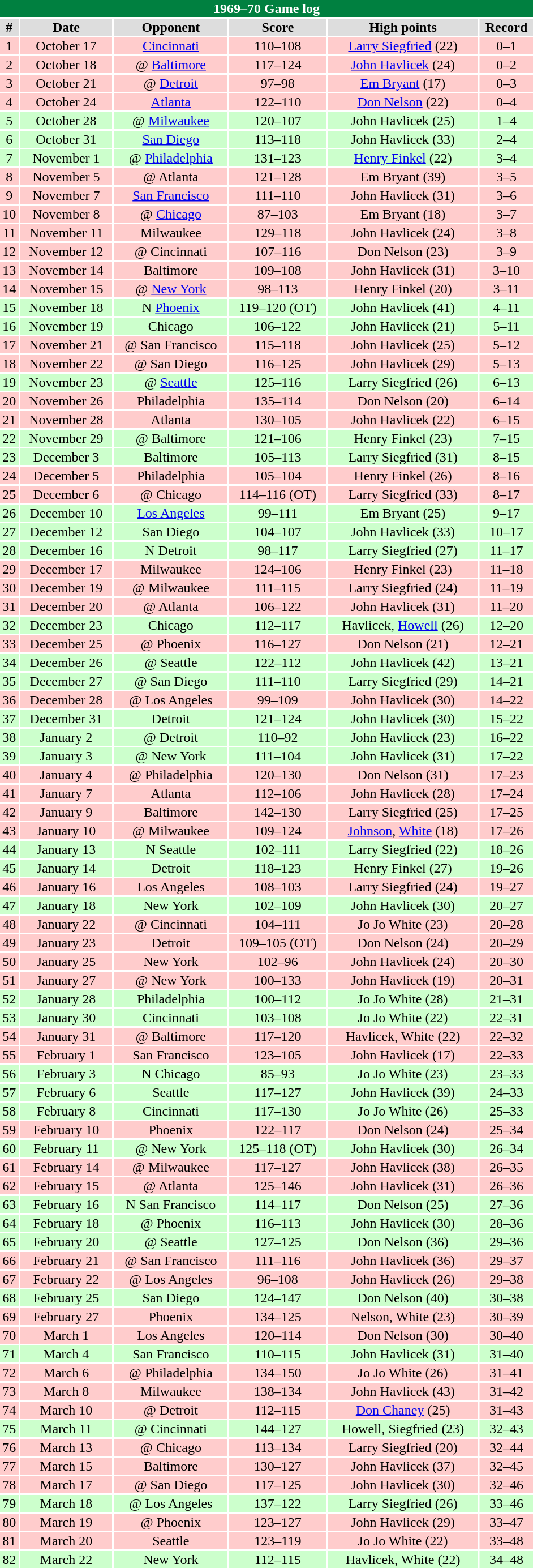<table class="toccolours collapsible" width=50% style="clear:both; margin:1.5em auto; text-align:center">
<tr>
<th colspan=11 style="background:#008040; color:white;">1969–70 Game log</th>
</tr>
<tr align="center" bgcolor="#dddddd">
<td><strong>#</strong></td>
<td><strong>Date</strong></td>
<td><strong>Opponent</strong></td>
<td><strong>Score</strong></td>
<td><strong>High points</strong></td>
<td><strong>Record</strong></td>
</tr>
<tr align="center" bgcolor="ffcccc">
<td>1</td>
<td>October 17</td>
<td><a href='#'>Cincinnati</a></td>
<td>110–108</td>
<td><a href='#'>Larry Siegfried</a> (22)</td>
<td>0–1</td>
</tr>
<tr align="center" bgcolor="ffcccc">
<td>2</td>
<td>October 18</td>
<td>@ <a href='#'>Baltimore</a></td>
<td>117–124</td>
<td><a href='#'>John Havlicek</a> (24)</td>
<td>0–2</td>
</tr>
<tr align="center" bgcolor="ffcccc">
<td>3</td>
<td>October 21</td>
<td>@ <a href='#'>Detroit</a></td>
<td>97–98</td>
<td><a href='#'>Em Bryant</a> (17)</td>
<td>0–3</td>
</tr>
<tr align="center" bgcolor="ffcccc">
<td>4</td>
<td>October 24</td>
<td><a href='#'>Atlanta</a></td>
<td>122–110</td>
<td><a href='#'>Don Nelson</a> (22)</td>
<td>0–4</td>
</tr>
<tr align="center" bgcolor="ccffcc">
<td>5</td>
<td>October 28</td>
<td>@ <a href='#'>Milwaukee</a></td>
<td>120–107</td>
<td>John Havlicek (25)</td>
<td>1–4</td>
</tr>
<tr align="center" bgcolor="ccffcc">
<td>6</td>
<td>October 31</td>
<td><a href='#'>San Diego</a></td>
<td>113–118</td>
<td>John Havlicek (33)</td>
<td>2–4</td>
</tr>
<tr align="center" bgcolor="ccffcc">
<td>7</td>
<td>November 1</td>
<td>@ <a href='#'>Philadelphia</a></td>
<td>131–123</td>
<td><a href='#'>Henry Finkel</a> (22)</td>
<td>3–4</td>
</tr>
<tr align="center" bgcolor="ffcccc">
<td>8</td>
<td>November 5</td>
<td>@ Atlanta</td>
<td>121–128</td>
<td>Em Bryant (39)</td>
<td>3–5</td>
</tr>
<tr align="center" bgcolor="ffcccc">
<td>9</td>
<td>November 7</td>
<td><a href='#'>San Francisco</a></td>
<td>111–110</td>
<td>John Havlicek (31)</td>
<td>3–6</td>
</tr>
<tr align="center" bgcolor="ffcccc">
<td>10</td>
<td>November 8</td>
<td>@ <a href='#'>Chicago</a></td>
<td>87–103</td>
<td>Em Bryant (18)</td>
<td>3–7</td>
</tr>
<tr align="center" bgcolor="ffcccc">
<td>11</td>
<td>November 11</td>
<td>Milwaukee</td>
<td>129–118</td>
<td>John Havlicek (24)</td>
<td>3–8</td>
</tr>
<tr align="center" bgcolor="ffcccc">
<td>12</td>
<td>November 12</td>
<td>@ Cincinnati</td>
<td>107–116</td>
<td>Don Nelson (23)</td>
<td>3–9</td>
</tr>
<tr align="center" bgcolor="ffcccc">
<td>13</td>
<td>November 14</td>
<td>Baltimore</td>
<td>109–108</td>
<td>John Havlicek (31)</td>
<td>3–10</td>
</tr>
<tr align="center" bgcolor="ffcccc">
<td>14</td>
<td>November 15</td>
<td>@ <a href='#'>New York</a></td>
<td>98–113</td>
<td>Henry Finkel (20)</td>
<td>3–11</td>
</tr>
<tr align="center" bgcolor="ccffcc">
<td>15</td>
<td>November 18</td>
<td>N <a href='#'>Phoenix</a></td>
<td>119–120 (OT)</td>
<td>John Havlicek (41)</td>
<td>4–11</td>
</tr>
<tr align="center" bgcolor="ccffcc">
<td>16</td>
<td>November 19</td>
<td>Chicago</td>
<td>106–122</td>
<td>John Havlicek (21)</td>
<td>5–11</td>
</tr>
<tr align="center" bgcolor="ffcccc">
<td>17</td>
<td>November 21</td>
<td>@ San Francisco</td>
<td>115–118</td>
<td>John Havlicek (25)</td>
<td>5–12</td>
</tr>
<tr align="center" bgcolor="ffcccc">
<td>18</td>
<td>November 22</td>
<td>@ San Diego</td>
<td>116–125</td>
<td>John Havlicek (29)</td>
<td>5–13</td>
</tr>
<tr align="center" bgcolor="ccffcc">
<td>19</td>
<td>November 23</td>
<td>@ <a href='#'>Seattle</a></td>
<td>125–116</td>
<td>Larry Siegfried (26)</td>
<td>6–13</td>
</tr>
<tr align="center" bgcolor="ffcccc">
<td>20</td>
<td>November 26</td>
<td>Philadelphia</td>
<td>135–114</td>
<td>Don Nelson (20)</td>
<td>6–14</td>
</tr>
<tr align="center" bgcolor="ffcccc">
<td>21</td>
<td>November 28</td>
<td>Atlanta</td>
<td>130–105</td>
<td>John Havlicek (22)</td>
<td>6–15</td>
</tr>
<tr align="center" bgcolor="ccffcc">
<td>22</td>
<td>November 29</td>
<td>@ Baltimore</td>
<td>121–106</td>
<td>Henry Finkel (23)</td>
<td>7–15</td>
</tr>
<tr align="center" bgcolor="ccffcc">
<td>23</td>
<td>December 3</td>
<td>Baltimore</td>
<td>105–113</td>
<td>Larry Siegfried (31)</td>
<td>8–15</td>
</tr>
<tr align="center" bgcolor="ffcccc">
<td>24</td>
<td>December 5</td>
<td>Philadelphia</td>
<td>105–104</td>
<td>Henry Finkel (26)</td>
<td>8–16</td>
</tr>
<tr align="center" bgcolor="ffcccc">
<td>25</td>
<td>December 6</td>
<td>@ Chicago</td>
<td>114–116 (OT)</td>
<td>Larry Siegfried (33)</td>
<td>8–17</td>
</tr>
<tr align="center" bgcolor="ccffcc">
<td>26</td>
<td>December 10</td>
<td><a href='#'>Los Angeles</a></td>
<td>99–111</td>
<td>Em Bryant (25)</td>
<td>9–17</td>
</tr>
<tr align="center" bgcolor="ccffcc">
<td>27</td>
<td>December 12</td>
<td>San Diego</td>
<td>104–107</td>
<td>John Havlicek (33)</td>
<td>10–17</td>
</tr>
<tr align="center" bgcolor="ccffcc">
<td>28</td>
<td>December 16</td>
<td>N Detroit</td>
<td>98–117</td>
<td>Larry Siegfried (27)</td>
<td>11–17</td>
</tr>
<tr align="center" bgcolor="ffcccc">
<td>29</td>
<td>December 17</td>
<td>Milwaukee</td>
<td>124–106</td>
<td>Henry Finkel (23)</td>
<td>11–18</td>
</tr>
<tr align="center" bgcolor="ffcccc">
<td>30</td>
<td>December 19</td>
<td>@ Milwaukee</td>
<td>111–115</td>
<td>Larry Siegfried (24)</td>
<td>11–19</td>
</tr>
<tr align="center" bgcolor="ffcccc">
<td>31</td>
<td>December 20</td>
<td>@ Atlanta</td>
<td>106–122</td>
<td>John Havlicek (31)</td>
<td>11–20</td>
</tr>
<tr align="center" bgcolor="ccffcc">
<td>32</td>
<td>December 23</td>
<td>Chicago</td>
<td>112–117</td>
<td>Havlicek, <a href='#'>Howell</a> (26)</td>
<td>12–20</td>
</tr>
<tr align="center" bgcolor="ffcccc">
<td>33</td>
<td>December 25</td>
<td>@ Phoenix</td>
<td>116–127</td>
<td>Don Nelson (21)</td>
<td>12–21</td>
</tr>
<tr align="center" bgcolor="ccffcc">
<td>34</td>
<td>December 26</td>
<td>@ Seattle</td>
<td>122–112</td>
<td>John Havlicek (42)</td>
<td>13–21</td>
</tr>
<tr align="center" bgcolor="ccffcc">
<td>35</td>
<td>December 27</td>
<td>@ San Diego</td>
<td>111–110</td>
<td>Larry Siegfried (29)</td>
<td>14–21</td>
</tr>
<tr align="center" bgcolor="ffcccc">
<td>36</td>
<td>December 28</td>
<td>@ Los Angeles</td>
<td>99–109</td>
<td>John Havlicek (30)</td>
<td>14–22</td>
</tr>
<tr align="center" bgcolor="ccffcc">
<td>37</td>
<td>December 31</td>
<td>Detroit</td>
<td>121–124</td>
<td>John Havlicek (30)</td>
<td>15–22</td>
</tr>
<tr align="center" bgcolor="ccffcc">
<td>38</td>
<td>January 2</td>
<td>@ Detroit</td>
<td>110–92</td>
<td>John Havlicek (23)</td>
<td>16–22</td>
</tr>
<tr align="center" bgcolor="ccffcc">
<td>39</td>
<td>January 3</td>
<td>@ New York</td>
<td>111–104</td>
<td>John Havlicek (31)</td>
<td>17–22</td>
</tr>
<tr align="center" bgcolor="ffcccc">
<td>40</td>
<td>January 4</td>
<td>@ Philadelphia</td>
<td>120–130</td>
<td>Don Nelson (31)</td>
<td>17–23</td>
</tr>
<tr align="center" bgcolor="ffcccc">
<td>41</td>
<td>January 7</td>
<td>Atlanta</td>
<td>112–106</td>
<td>John Havlicek (28)</td>
<td>17–24</td>
</tr>
<tr align="center" bgcolor="ffcccc">
<td>42</td>
<td>January 9</td>
<td>Baltimore</td>
<td>142–130</td>
<td>Larry Siegfried (25)</td>
<td>17–25</td>
</tr>
<tr align="center" bgcolor="ffcccc">
<td>43</td>
<td>January 10</td>
<td>@ Milwaukee</td>
<td>109–124</td>
<td><a href='#'>Johnson</a>, <a href='#'>White</a> (18)</td>
<td>17–26</td>
</tr>
<tr align="center" bgcolor="ccffcc">
<td>44</td>
<td>January 13</td>
<td>N Seattle</td>
<td>102–111</td>
<td>Larry Siegfried (22)</td>
<td>18–26</td>
</tr>
<tr align="center" bgcolor="ccffcc">
<td>45</td>
<td>January 14</td>
<td>Detroit</td>
<td>118–123</td>
<td>Henry Finkel (27)</td>
<td>19–26</td>
</tr>
<tr align="center" bgcolor="ffcccc">
<td>46</td>
<td>January 16</td>
<td>Los Angeles</td>
<td>108–103</td>
<td>Larry Siegfried (24)</td>
<td>19–27</td>
</tr>
<tr align="center" bgcolor="ccffcc">
<td>47</td>
<td>January 18</td>
<td>New York</td>
<td>102–109</td>
<td>John Havlicek (30)</td>
<td>20–27</td>
</tr>
<tr align="center" bgcolor="ffcccc">
<td>48</td>
<td>January 22</td>
<td>@ Cincinnati</td>
<td>104–111</td>
<td>Jo Jo White (23)</td>
<td>20–28</td>
</tr>
<tr align="center" bgcolor="ffcccc">
<td>49</td>
<td>January 23</td>
<td>Detroit</td>
<td>109–105 (OT)</td>
<td>Don Nelson (24)</td>
<td>20–29</td>
</tr>
<tr align="center" bgcolor="ffcccc">
<td>50</td>
<td>January 25</td>
<td>New York</td>
<td>102–96</td>
<td>John Havlicek (24)</td>
<td>20–30</td>
</tr>
<tr align="center" bgcolor="ffcccc">
<td>51</td>
<td>January 27</td>
<td>@ New York</td>
<td>100–133</td>
<td>John Havlicek (19)</td>
<td>20–31</td>
</tr>
<tr align="center" bgcolor="ccffcc">
<td>52</td>
<td>January 28</td>
<td>Philadelphia</td>
<td>100–112</td>
<td>Jo Jo White (28)</td>
<td>21–31</td>
</tr>
<tr align="center" bgcolor="ccffcc">
<td>53</td>
<td>January 30</td>
<td>Cincinnati</td>
<td>103–108</td>
<td>Jo Jo White (22)</td>
<td>22–31</td>
</tr>
<tr align="center" bgcolor="ffcccc">
<td>54</td>
<td>January 31</td>
<td>@ Baltimore</td>
<td>117–120</td>
<td>Havlicek, White (22)</td>
<td>22–32</td>
</tr>
<tr align="center" bgcolor="ffcccc">
<td>55</td>
<td>February 1</td>
<td>San Francisco</td>
<td>123–105</td>
<td>John Havlicek (17)</td>
<td>22–33</td>
</tr>
<tr align="center" bgcolor="ccffcc">
<td>56</td>
<td>February 3</td>
<td>N Chicago</td>
<td>85–93</td>
<td>Jo Jo White (23)</td>
<td>23–33</td>
</tr>
<tr align="center" bgcolor="ccffcc">
<td>57</td>
<td>February 6</td>
<td>Seattle</td>
<td>117–127</td>
<td>John Havlicek (39)</td>
<td>24–33</td>
</tr>
<tr align="center" bgcolor="ccffcc">
<td>58</td>
<td>February 8</td>
<td>Cincinnati</td>
<td>117–130</td>
<td>Jo Jo White (26)</td>
<td>25–33</td>
</tr>
<tr align="center" bgcolor="ffcccc">
<td>59</td>
<td>February 10</td>
<td>Phoenix</td>
<td>122–117</td>
<td>Don Nelson (24)</td>
<td>25–34</td>
</tr>
<tr align="center" bgcolor="ccffcc">
<td>60</td>
<td>February 11</td>
<td>@ New York</td>
<td>125–118 (OT)</td>
<td>John Havlicek (30)</td>
<td>26–34</td>
</tr>
<tr align="center" bgcolor="ffcccc">
<td>61</td>
<td>February 14</td>
<td>@ Milwaukee</td>
<td>117–127</td>
<td>John Havlicek (38)</td>
<td>26–35</td>
</tr>
<tr align="center" bgcolor="ffcccc">
<td>62</td>
<td>February 15</td>
<td>@ Atlanta</td>
<td>125–146</td>
<td>John Havlicek (31)</td>
<td>26–36</td>
</tr>
<tr align="center" bgcolor="ccffcc">
<td>63</td>
<td>February 16</td>
<td>N San Francisco</td>
<td>114–117</td>
<td>Don Nelson (25)</td>
<td>27–36</td>
</tr>
<tr align="center" bgcolor="ccffcc">
<td>64</td>
<td>February 18</td>
<td>@ Phoenix</td>
<td>116–113</td>
<td>John Havlicek (30)</td>
<td>28–36</td>
</tr>
<tr align="center" bgcolor="ccffcc">
<td>65</td>
<td>February 20</td>
<td>@ Seattle</td>
<td>127–125</td>
<td>Don Nelson (36)</td>
<td>29–36</td>
</tr>
<tr align="center" bgcolor="ffcccc">
<td>66</td>
<td>February 21</td>
<td>@ San Francisco</td>
<td>111–116</td>
<td>John Havlicek (36)</td>
<td>29–37</td>
</tr>
<tr align="center" bgcolor="ffcccc">
<td>67</td>
<td>February 22</td>
<td>@ Los Angeles</td>
<td>96–108</td>
<td>John Havlicek (26)</td>
<td>29–38</td>
</tr>
<tr align="center" bgcolor="ccffcc">
<td>68</td>
<td>February 25</td>
<td>San Diego</td>
<td>124–147</td>
<td>Don Nelson (40)</td>
<td>30–38</td>
</tr>
<tr align="center" bgcolor="ffcccc">
<td>69</td>
<td>February 27</td>
<td>Phoenix</td>
<td>134–125</td>
<td>Nelson, White (23)</td>
<td>30–39</td>
</tr>
<tr align="center" bgcolor="ffcccc">
<td>70</td>
<td>March 1</td>
<td>Los Angeles</td>
<td>120–114</td>
<td>Don Nelson (30)</td>
<td>30–40</td>
</tr>
<tr align="center" bgcolor="ccffcc">
<td>71</td>
<td>March 4</td>
<td>San Francisco</td>
<td>110–115</td>
<td>John Havlicek (31)</td>
<td>31–40</td>
</tr>
<tr align="center" bgcolor="ffcccc">
<td>72</td>
<td>March 6</td>
<td>@ Philadelphia</td>
<td>134–150</td>
<td>Jo Jo White (26)</td>
<td>31–41</td>
</tr>
<tr align="center" bgcolor="ffcccc">
<td>73</td>
<td>March 8</td>
<td>Milwaukee</td>
<td>138–134</td>
<td>John Havlicek (43)</td>
<td>31–42</td>
</tr>
<tr align="center" bgcolor="ffcccc">
<td>74</td>
<td>March 10</td>
<td>@ Detroit</td>
<td>112–115</td>
<td><a href='#'>Don Chaney</a> (25)</td>
<td>31–43</td>
</tr>
<tr align="center" bgcolor="ccffcc">
<td>75</td>
<td>March 11</td>
<td>@ Cincinnati</td>
<td>144–127</td>
<td>Howell, Siegfried (23)</td>
<td>32–43</td>
</tr>
<tr align="center" bgcolor="ffcccc">
<td>76</td>
<td>March 13</td>
<td>@ Chicago</td>
<td>113–134</td>
<td>Larry Siegfried (20)</td>
<td>32–44</td>
</tr>
<tr align="center" bgcolor="ffcccc">
<td>77</td>
<td>March 15</td>
<td>Baltimore</td>
<td>130–127</td>
<td>John Havlicek (37)</td>
<td>32–45</td>
</tr>
<tr align="center" bgcolor="ffcccc">
<td>78</td>
<td>March 17</td>
<td>@ San Diego</td>
<td>117–125</td>
<td>John Havlicek (30)</td>
<td>32–46</td>
</tr>
<tr align="center" bgcolor="ccffcc">
<td>79</td>
<td>March 18</td>
<td>@ Los Angeles</td>
<td>137–122</td>
<td>Larry Siegfried (26)</td>
<td>33–46</td>
</tr>
<tr align="center" bgcolor="ffcccc">
<td>80</td>
<td>March 19</td>
<td>@ Phoenix</td>
<td>123–127</td>
<td>John Havlicek (29)</td>
<td>33–47</td>
</tr>
<tr align="center" bgcolor="ffcccc">
<td>81</td>
<td>March 20</td>
<td>Seattle</td>
<td>123–119</td>
<td>Jo Jo White (22)</td>
<td>33–48</td>
</tr>
<tr align="center" bgcolor="ccffcc">
<td>82</td>
<td>March 22</td>
<td>New York</td>
<td>112–115</td>
<td>Havlicek, White (22)</td>
<td>34–48</td>
</tr>
</table>
